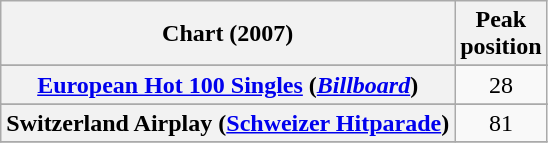<table class="wikitable sortable plainrowheaders" style="text-align:center">
<tr>
<th scope="col">Chart (2007)</th>
<th scope="col">Peak<br>position</th>
</tr>
<tr>
</tr>
<tr>
</tr>
<tr>
<th scope="row"><a href='#'>European Hot 100 Singles</a> (<em><a href='#'>Billboard</a></em>)</th>
<td align="center">28</td>
</tr>
<tr>
</tr>
<tr>
<th scope="row">Switzerland Airplay (<a href='#'>Schweizer Hitparade</a>)</th>
<td>81</td>
</tr>
<tr>
</tr>
</table>
